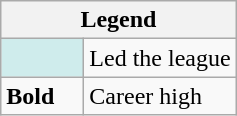<table class="wikitable mw-collapsible">
<tr>
<th colspan="2">Legend</th>
</tr>
<tr>
<td style="background:#cfecec; width:3em;"></td>
<td>Led the league</td>
</tr>
<tr>
<td><strong>Bold</strong></td>
<td>Career high</td>
</tr>
</table>
